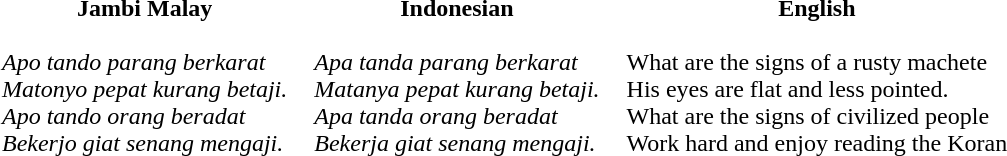<table cellpadding="8">
<tr>
<th>Jambi Malay</th>
<th>Indonesian</th>
<th>English</th>
</tr>
<tr style="vertical-align:top; white-space:nowrap;">
<td><em>Apo tando parang berkarat</em><br><em>Matonyo pepat kurang betaji.</em><br><em>Apo tando orang beradat</em><br><em>Bekerjo giat senang mengaji.</em></td>
<td><em>Apa tanda parang berkarat</em><br><em>Matanya pepat kurang betaji.</em><br><em>Apa tanda orang beradat</em><br><em>Bekerja giat senang mengaji.</em></td>
<td>What are the signs of a rusty machete<br>His eyes are flat and less pointed.<br>What are the signs of civilized people<br>Work hard and enjoy reading the Koran</td>
</tr>
</table>
